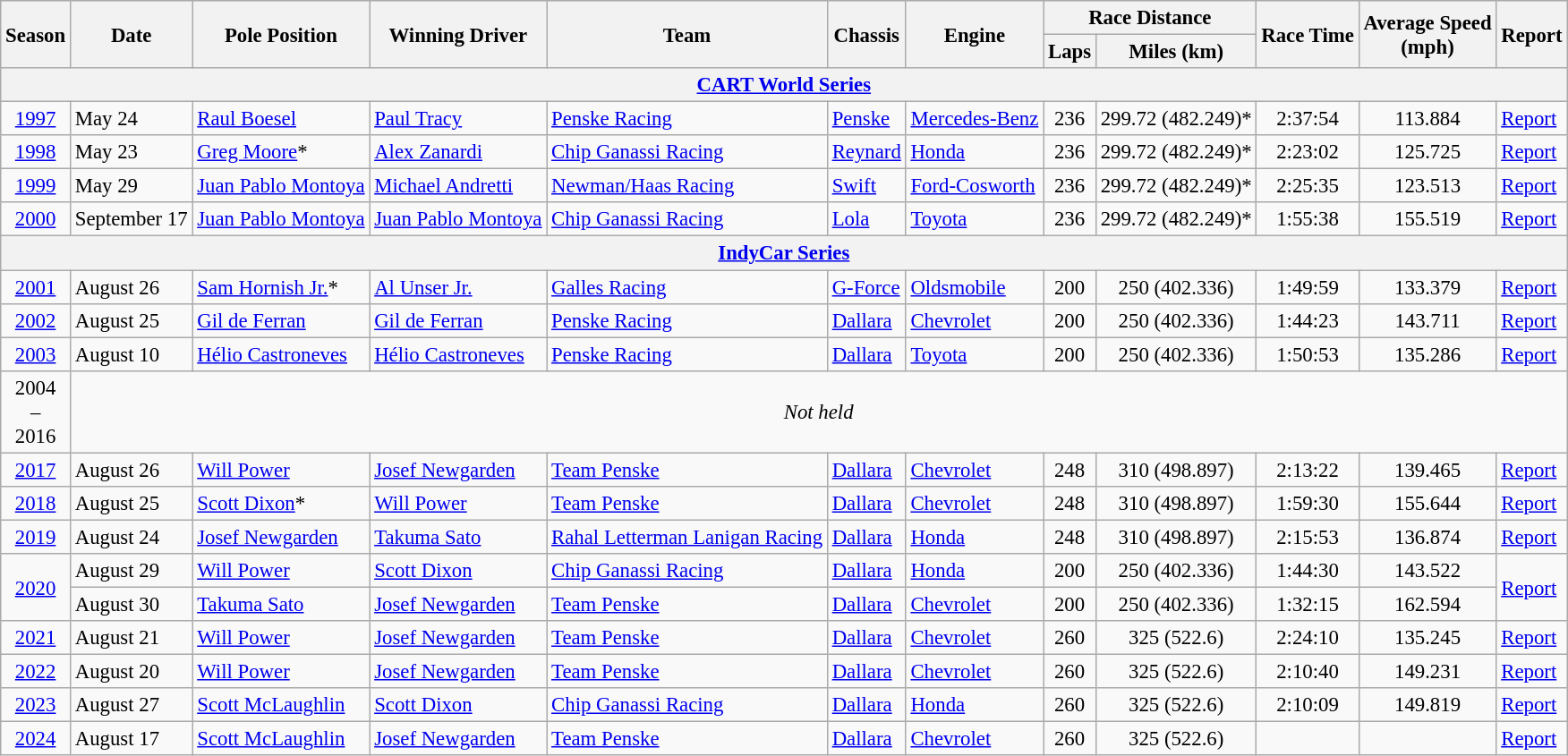<table class="wikitable" style="font-size: 95%;">
<tr>
<th rowspan="2">Season</th>
<th rowspan="2">Date</th>
<th rowspan="2">Pole Position</th>
<th rowspan="2">Winning Driver</th>
<th rowspan="2">Team</th>
<th rowspan="2">Chassis</th>
<th rowspan="2">Engine</th>
<th colspan="2">Race Distance</th>
<th rowspan="2">Race Time</th>
<th rowspan="2">Average Speed<br>(mph)</th>
<th rowspan="2">Report</th>
</tr>
<tr>
<th>Laps</th>
<th>Miles (km)</th>
</tr>
<tr>
<th colspan="12"><a href='#'>CART World Series</a></th>
</tr>
<tr>
<td align=center><a href='#'>1997</a></td>
<td>May 24</td>
<td> <a href='#'>Raul Boesel</a></td>
<td> <a href='#'>Paul Tracy</a></td>
<td><a href='#'>Penske Racing</a></td>
<td><a href='#'>Penske</a></td>
<td><a href='#'>Mercedes-Benz</a></td>
<td align="center">236</td>
<td align="center">299.72 (482.249)*</td>
<td align="center">2:37:54</td>
<td align="center">113.884</td>
<td><a href='#'>Report</a></td>
</tr>
<tr>
<td align=center><a href='#'>1998</a></td>
<td>May 23</td>
<td> <a href='#'>Greg Moore</a>*</td>
<td> <a href='#'>Alex Zanardi</a></td>
<td><a href='#'>Chip Ganassi Racing</a></td>
<td><a href='#'>Reynard</a></td>
<td><a href='#'>Honda</a></td>
<td align="center">236</td>
<td align="center">299.72 (482.249)*</td>
<td align="center">2:23:02</td>
<td align="center">125.725</td>
<td><a href='#'>Report</a></td>
</tr>
<tr>
<td align=center><a href='#'>1999</a></td>
<td>May 29</td>
<td> <a href='#'>Juan Pablo Montoya</a></td>
<td> <a href='#'>Michael Andretti</a></td>
<td><a href='#'>Newman/Haas Racing</a></td>
<td><a href='#'>Swift</a></td>
<td><a href='#'>Ford-Cosworth</a></td>
<td align="center">236</td>
<td align="center">299.72 (482.249)*</td>
<td align="center">2:25:35</td>
<td align="center">123.513</td>
<td><a href='#'>Report</a></td>
</tr>
<tr>
<td align=center><a href='#'>2000</a></td>
<td>September 17</td>
<td> <a href='#'>Juan Pablo Montoya</a></td>
<td> <a href='#'>Juan Pablo Montoya</a></td>
<td><a href='#'>Chip Ganassi Racing</a></td>
<td><a href='#'>Lola</a></td>
<td><a href='#'>Toyota</a></td>
<td align="center">236</td>
<td align="center">299.72 (482.249)*</td>
<td align="center">1:55:38</td>
<td align="center">155.519</td>
<td><a href='#'>Report</a></td>
</tr>
<tr>
<th colspan="12"><a href='#'>IndyCar Series</a></th>
</tr>
<tr>
<td align=center><a href='#'>2001</a></td>
<td>August 26</td>
<td> <a href='#'>Sam Hornish Jr.</a>*</td>
<td> <a href='#'>Al Unser Jr.</a></td>
<td><a href='#'>Galles Racing</a></td>
<td><a href='#'>G-Force</a></td>
<td><a href='#'>Oldsmobile</a></td>
<td align="center">200</td>
<td align="center">250 (402.336)</td>
<td align="center">1:49:59</td>
<td align="center">133.379</td>
<td><a href='#'>Report</a></td>
</tr>
<tr>
<td align=center><a href='#'>2002</a></td>
<td>August 25</td>
<td> <a href='#'>Gil de Ferran</a></td>
<td> <a href='#'>Gil de Ferran</a></td>
<td><a href='#'>Penske Racing</a></td>
<td><a href='#'>Dallara</a></td>
<td><a href='#'>Chevrolet</a></td>
<td align="center">200</td>
<td align="center">250 (402.336)</td>
<td align="center">1:44:23</td>
<td align="center">143.711</td>
<td><a href='#'>Report</a></td>
</tr>
<tr>
<td align=center><a href='#'>2003</a></td>
<td>August 10</td>
<td> <a href='#'>Hélio Castroneves</a></td>
<td> <a href='#'>Hélio Castroneves</a></td>
<td><a href='#'>Penske Racing</a></td>
<td><a href='#'>Dallara</a></td>
<td><a href='#'>Toyota</a></td>
<td align="center">200</td>
<td align="center">250 (402.336)</td>
<td align="center">1:50:53</td>
<td align="center">135.286</td>
<td><a href='#'>Report</a></td>
</tr>
<tr>
<td align=center>2004<br>–<br>2016</td>
<td colspan="11" align="center"><em>Not held</em></td>
</tr>
<tr>
<td align=center><a href='#'>2017</a></td>
<td>August 26</td>
<td> <a href='#'>Will Power</a></td>
<td> <a href='#'>Josef Newgarden</a></td>
<td><a href='#'>Team Penske</a></td>
<td><a href='#'>Dallara</a></td>
<td><a href='#'>Chevrolet</a></td>
<td align="center">248</td>
<td align="center">310 (498.897)</td>
<td align="center">2:13:22</td>
<td align="center">139.465</td>
<td><a href='#'>Report</a></td>
</tr>
<tr>
<td align=center><a href='#'>2018</a></td>
<td>August 25</td>
<td> <a href='#'>Scott Dixon</a>*</td>
<td> <a href='#'>Will Power</a></td>
<td><a href='#'>Team Penske</a></td>
<td><a href='#'>Dallara</a></td>
<td><a href='#'>Chevrolet</a></td>
<td align="center">248</td>
<td align="center">310 (498.897)</td>
<td align="center">1:59:30</td>
<td align="center">155.644</td>
<td><a href='#'>Report</a></td>
</tr>
<tr>
<td align=center><a href='#'>2019</a></td>
<td>August 24</td>
<td> <a href='#'>Josef Newgarden</a></td>
<td> <a href='#'>Takuma Sato</a></td>
<td><a href='#'>Rahal Letterman Lanigan Racing</a></td>
<td><a href='#'>Dallara</a></td>
<td><a href='#'>Honda</a></td>
<td align="center">248</td>
<td align="center">310 (498.897)</td>
<td align="center">2:15:53</td>
<td align="center">136.874</td>
<td><a href='#'>Report</a></td>
</tr>
<tr>
<td align=center rowspan="2"><a href='#'>2020</a></td>
<td>August 29</td>
<td> <a href='#'>Will Power</a></td>
<td> <a href='#'>Scott Dixon</a></td>
<td><a href='#'>Chip Ganassi Racing</a></td>
<td><a href='#'>Dallara</a></td>
<td><a href='#'>Honda</a></td>
<td align="center">200</td>
<td align="center">250 (402.336)</td>
<td align="center">1:44:30</td>
<td align="center">143.522</td>
<td rowspan="2"><a href='#'>Report</a></td>
</tr>
<tr>
<td>August 30</td>
<td> <a href='#'>Takuma Sato</a></td>
<td> <a href='#'>Josef Newgarden</a></td>
<td><a href='#'>Team Penske</a></td>
<td><a href='#'>Dallara</a></td>
<td><a href='#'>Chevrolet</a></td>
<td align="center">200</td>
<td align="center">250 (402.336)</td>
<td align="center">1:32:15</td>
<td align="center">162.594</td>
</tr>
<tr>
<td align=center><a href='#'>2021</a></td>
<td>August 21</td>
<td> <a href='#'>Will Power</a></td>
<td> <a href='#'>Josef Newgarden</a></td>
<td><a href='#'>Team Penske</a></td>
<td><a href='#'>Dallara</a></td>
<td><a href='#'>Chevrolet</a></td>
<td align="center">260</td>
<td align="center">325 (522.6)</td>
<td align="center">2:24:10</td>
<td align="center">135.245</td>
<td><a href='#'>Report</a></td>
</tr>
<tr>
<td align=center><a href='#'>2022</a></td>
<td>August 20</td>
<td> <a href='#'>Will Power</a></td>
<td> <a href='#'>Josef Newgarden</a></td>
<td><a href='#'>Team Penske</a></td>
<td><a href='#'>Dallara</a></td>
<td><a href='#'>Chevrolet</a></td>
<td align="center">260</td>
<td align="center">325 (522.6)</td>
<td align="center">2:10:40</td>
<td align="center">149.231</td>
<td><a href='#'>Report</a></td>
</tr>
<tr>
<td align=center><a href='#'>2023</a></td>
<td>August 27</td>
<td> <a href='#'>Scott McLaughlin</a></td>
<td> <a href='#'>Scott Dixon</a></td>
<td><a href='#'>Chip Ganassi Racing</a></td>
<td><a href='#'>Dallara</a></td>
<td><a href='#'>Honda</a></td>
<td align="center">260</td>
<td align="center">325 (522.6)</td>
<td align="center">2:10:09</td>
<td align="center">149.819</td>
<td><a href='#'>Report</a></td>
</tr>
<tr>
<td align=center><a href='#'>2024</a></td>
<td>August 17</td>
<td> <a href='#'>Scott McLaughlin</a></td>
<td> <a href='#'>Josef Newgarden</a></td>
<td><a href='#'>Team Penske</a></td>
<td><a href='#'>Dallara</a></td>
<td><a href='#'>Chevrolet</a></td>
<td align="center">260</td>
<td align="center">325 (522.6)</td>
<td align="center"></td>
<td align="center"></td>
<td><a href='#'>Report</a></td>
</tr>
</table>
